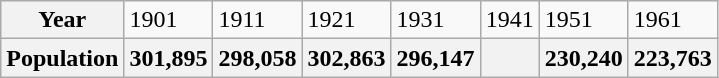<table class="wikitable">
<tr>
<th>Year</th>
<td>1901</td>
<td>1911</td>
<td>1921</td>
<td>1931</td>
<td>1941</td>
<td>1951</td>
<td>1961</td>
</tr>
<tr>
<th>Population</th>
<th>301,895</th>
<th>298,058</th>
<th>302,863</th>
<th>296,147</th>
<th></th>
<th>230,240</th>
<th>223,763</th>
</tr>
</table>
